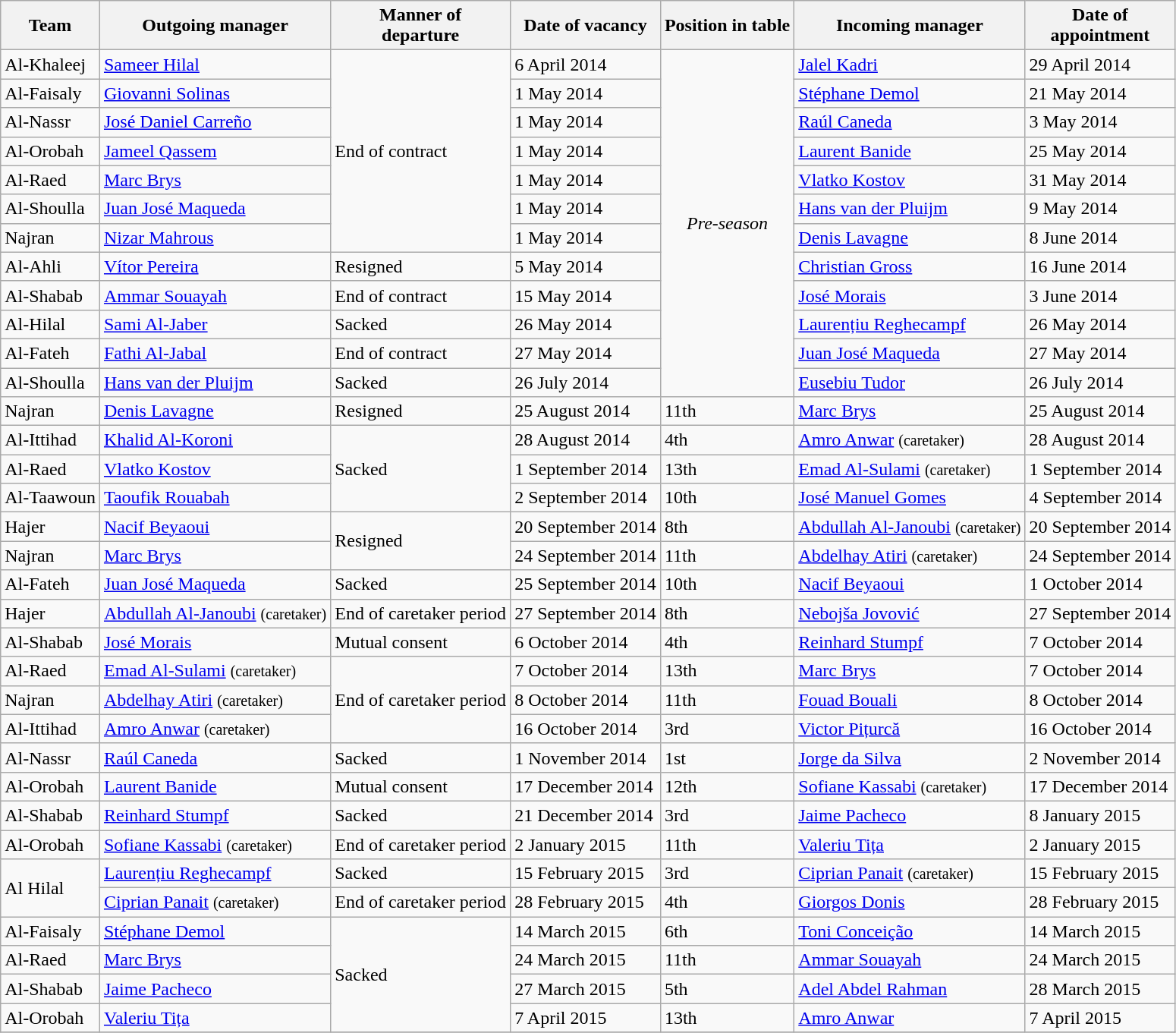<table class="wikitable sortable">
<tr>
<th>Team</th>
<th>Outgoing manager</th>
<th>Manner of<br>departure</th>
<th>Date of vacancy</th>
<th>Position in table</th>
<th>Incoming manager</th>
<th>Date of<br>appointment</th>
</tr>
<tr>
<td>Al-Khaleej</td>
<td> <a href='#'>Sameer Hilal</a></td>
<td rowspan=7>End of contract</td>
<td>6 April 2014</td>
<td rowspan=12 align=center><em>Pre-season</em></td>
<td> <a href='#'>Jalel Kadri</a></td>
<td>29 April 2014</td>
</tr>
<tr>
<td>Al-Faisaly</td>
<td> <a href='#'>Giovanni Solinas</a></td>
<td>1 May 2014</td>
<td> <a href='#'>Stéphane Demol</a></td>
<td>21 May 2014</td>
</tr>
<tr>
<td>Al-Nassr</td>
<td> <a href='#'>José Daniel Carreño</a></td>
<td>1 May 2014</td>
<td> <a href='#'>Raúl Caneda</a></td>
<td>3 May 2014</td>
</tr>
<tr>
<td>Al-Orobah</td>
<td> <a href='#'>Jameel Qassem</a></td>
<td>1 May 2014</td>
<td> <a href='#'>Laurent Banide</a></td>
<td>25 May 2014</td>
</tr>
<tr>
<td>Al-Raed</td>
<td> <a href='#'>Marc Brys</a></td>
<td>1 May 2014</td>
<td> <a href='#'>Vlatko Kostov</a></td>
<td>31 May 2014</td>
</tr>
<tr>
<td>Al-Shoulla</td>
<td> <a href='#'>Juan José Maqueda</a></td>
<td>1 May 2014</td>
<td> <a href='#'>Hans van der Pluijm</a></td>
<td>9 May 2014</td>
</tr>
<tr>
<td>Najran</td>
<td> <a href='#'>Nizar Mahrous</a></td>
<td>1 May 2014</td>
<td> <a href='#'>Denis Lavagne</a></td>
<td>8 June 2014</td>
</tr>
<tr>
<td>Al-Ahli</td>
<td> <a href='#'>Vítor Pereira</a></td>
<td>Resigned</td>
<td>5 May 2014</td>
<td> <a href='#'>Christian Gross</a></td>
<td>16 June 2014</td>
</tr>
<tr>
<td>Al-Shabab</td>
<td> <a href='#'>Ammar Souayah</a></td>
<td>End of contract</td>
<td>15 May 2014</td>
<td> <a href='#'>José Morais</a></td>
<td>3 June 2014</td>
</tr>
<tr>
<td>Al-Hilal</td>
<td> <a href='#'>Sami Al-Jaber</a></td>
<td>Sacked</td>
<td>26 May 2014</td>
<td> <a href='#'>Laurențiu Reghecampf</a></td>
<td>26 May 2014</td>
</tr>
<tr>
<td>Al-Fateh</td>
<td> <a href='#'>Fathi Al-Jabal</a></td>
<td>End of contract</td>
<td>27 May 2014</td>
<td> <a href='#'>Juan José Maqueda</a></td>
<td>27 May 2014</td>
</tr>
<tr>
<td>Al-Shoulla</td>
<td> <a href='#'>Hans van der Pluijm</a></td>
<td>Sacked</td>
<td>26 July 2014</td>
<td> <a href='#'>Eusebiu Tudor</a></td>
<td>26 July 2014</td>
</tr>
<tr>
<td>Najran</td>
<td> <a href='#'>Denis Lavagne</a></td>
<td>Resigned</td>
<td>25 August 2014</td>
<td>11th</td>
<td> <a href='#'>Marc Brys</a></td>
<td>25 August 2014</td>
</tr>
<tr>
<td>Al-Ittihad</td>
<td> <a href='#'>Khalid Al-Koroni</a></td>
<td rowspan=3>Sacked</td>
<td>28 August 2014</td>
<td>4th</td>
<td> <a href='#'>Amro Anwar</a> <small>(caretaker)</small></td>
<td>28 August 2014</td>
</tr>
<tr>
<td>Al-Raed</td>
<td> <a href='#'>Vlatko Kostov</a></td>
<td>1 September 2014</td>
<td>13th</td>
<td> <a href='#'>Emad Al-Sulami</a> <small>(caretaker)</small></td>
<td>1 September 2014</td>
</tr>
<tr>
<td>Al-Taawoun</td>
<td> <a href='#'>Taoufik Rouabah</a></td>
<td>2 September 2014</td>
<td>10th</td>
<td> <a href='#'>José Manuel Gomes</a></td>
<td>4 September 2014</td>
</tr>
<tr>
<td>Hajer</td>
<td> <a href='#'>Nacif Beyaoui</a></td>
<td rowspan=2>Resigned</td>
<td>20 September 2014</td>
<td>8th</td>
<td> <a href='#'>Abdullah Al-Janoubi</a> <small>(caretaker)</small></td>
<td>20 September 2014</td>
</tr>
<tr>
<td>Najran</td>
<td> <a href='#'>Marc Brys</a></td>
<td>24 September 2014</td>
<td>11th</td>
<td> <a href='#'>Abdelhay Atiri</a> <small>(caretaker)</small></td>
<td>24 September 2014</td>
</tr>
<tr>
<td>Al-Fateh</td>
<td> <a href='#'>Juan José Maqueda</a></td>
<td>Sacked</td>
<td>25 September 2014</td>
<td>10th</td>
<td> <a href='#'>Nacif Beyaoui</a></td>
<td>1 October 2014</td>
</tr>
<tr>
<td>Hajer</td>
<td> <a href='#'>Abdullah Al-Janoubi</a> <small>(caretaker)</small></td>
<td>End of caretaker period</td>
<td>27 September 2014</td>
<td>8th</td>
<td> <a href='#'>Nebojša Jovović</a></td>
<td>27 September 2014</td>
</tr>
<tr>
<td>Al-Shabab</td>
<td> <a href='#'>José Morais</a></td>
<td>Mutual consent</td>
<td>6 October 2014</td>
<td>4th</td>
<td> <a href='#'>Reinhard Stumpf</a></td>
<td>7 October 2014</td>
</tr>
<tr>
<td>Al-Raed</td>
<td> <a href='#'>Emad Al-Sulami</a> <small>(caretaker)</small></td>
<td rowspan=3>End of caretaker period</td>
<td>7 October 2014</td>
<td>13th</td>
<td> <a href='#'>Marc Brys</a></td>
<td>7 October 2014</td>
</tr>
<tr>
<td>Najran</td>
<td> <a href='#'>Abdelhay Atiri</a> <small>(caretaker)</small></td>
<td>8 October 2014</td>
<td>11th</td>
<td> <a href='#'>Fouad Bouali</a></td>
<td>8 October 2014</td>
</tr>
<tr>
<td>Al-Ittihad</td>
<td> <a href='#'>Amro Anwar</a> <small>(caretaker)</small></td>
<td>16 October 2014</td>
<td>3rd</td>
<td> <a href='#'>Victor Pițurcă</a></td>
<td>16 October 2014</td>
</tr>
<tr>
<td>Al-Nassr</td>
<td> <a href='#'>Raúl Caneda</a></td>
<td>Sacked</td>
<td>1 November 2014</td>
<td>1st</td>
<td> <a href='#'>Jorge da Silva</a></td>
<td>2 November 2014</td>
</tr>
<tr>
<td>Al-Orobah</td>
<td> <a href='#'>Laurent Banide</a></td>
<td>Mutual consent</td>
<td>17 December 2014</td>
<td>12th</td>
<td> <a href='#'>Sofiane Kassabi</a> <small>(caretaker)</small></td>
<td>17 December 2014</td>
</tr>
<tr>
<td>Al-Shabab</td>
<td> <a href='#'>Reinhard Stumpf</a></td>
<td>Sacked</td>
<td>21 December 2014</td>
<td>3rd</td>
<td> <a href='#'>Jaime Pacheco</a></td>
<td>8 January 2015</td>
</tr>
<tr>
<td>Al-Orobah</td>
<td> <a href='#'>Sofiane Kassabi</a> <small>(caretaker)</small></td>
<td>End of caretaker period</td>
<td>2 January 2015</td>
<td>11th</td>
<td> <a href='#'>Valeriu Tița</a></td>
<td>2 January 2015</td>
</tr>
<tr>
<td rowspan=2>Al Hilal</td>
<td> <a href='#'>Laurențiu Reghecampf</a></td>
<td>Sacked</td>
<td>15 February 2015</td>
<td>3rd</td>
<td> <a href='#'>Ciprian Panait</a> <small>(caretaker)</small></td>
<td>15 February 2015</td>
</tr>
<tr>
<td> <a href='#'>Ciprian Panait</a> <small>(caretaker)</small></td>
<td>End of caretaker period</td>
<td>28 February 2015</td>
<td>4th</td>
<td> <a href='#'>Giorgos Donis</a></td>
<td>28 February 2015</td>
</tr>
<tr>
<td>Al-Faisaly</td>
<td> <a href='#'>Stéphane Demol</a></td>
<td rowspan=4>Sacked</td>
<td>14 March 2015</td>
<td>6th</td>
<td> <a href='#'>Toni Conceição</a></td>
<td>14 March 2015</td>
</tr>
<tr>
<td>Al-Raed</td>
<td> <a href='#'>Marc Brys</a></td>
<td>24 March 2015</td>
<td>11th</td>
<td> <a href='#'>Ammar Souayah</a></td>
<td>24 March 2015</td>
</tr>
<tr>
<td>Al-Shabab</td>
<td> <a href='#'>Jaime Pacheco</a></td>
<td>27 March 2015</td>
<td>5th</td>
<td> <a href='#'>Adel Abdel Rahman</a></td>
<td>28 March 2015</td>
</tr>
<tr>
<td>Al-Orobah</td>
<td> <a href='#'>Valeriu Tița</a></td>
<td>7 April 2015</td>
<td>13th</td>
<td> <a href='#'>Amro Anwar</a></td>
<td>7 April 2015</td>
</tr>
<tr>
</tr>
</table>
